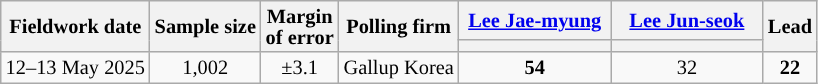<table class="wikitable tpl-blanktable sortable tpl-blanktable mw-collapsible" style="text-align:center; font-size:85%; line-height:14px">
<tr>
<th class="unsortable" rowspan="2">Fieldwork date</th>
<th class="unsortable" rowspan="2">Sample size</th>
<th class="unsortable" rowspan="2">Margin<br>of error</th>
<th class="unsortable" rowspan="2">Polling firm</th>
<th class="unsortable" colspan="1" style="width:95px"><a href='#'>Lee Jae-myung</a></th>
<th class="unsortable" colspan="1" style="width:95px"><a href='#'>Lee Jun-seok</a></th>
<th rowspan="2" class="unsortable">Lead</th>
</tr>
<tr>
<th colspan="1" style="background:"></th>
<th colspan="1" style="background:"></th>
</tr>
<tr>
<td data-sort-value="2025-5-13">12–13 May 2025</td>
<td>1,002</td>
<td>±3.1</td>
<td>Gallup Korea</td>
<td><strong>54</strong></td>
<td>32</td>
<td style="background:"><strong>22</strong></td>
</tr>
</table>
